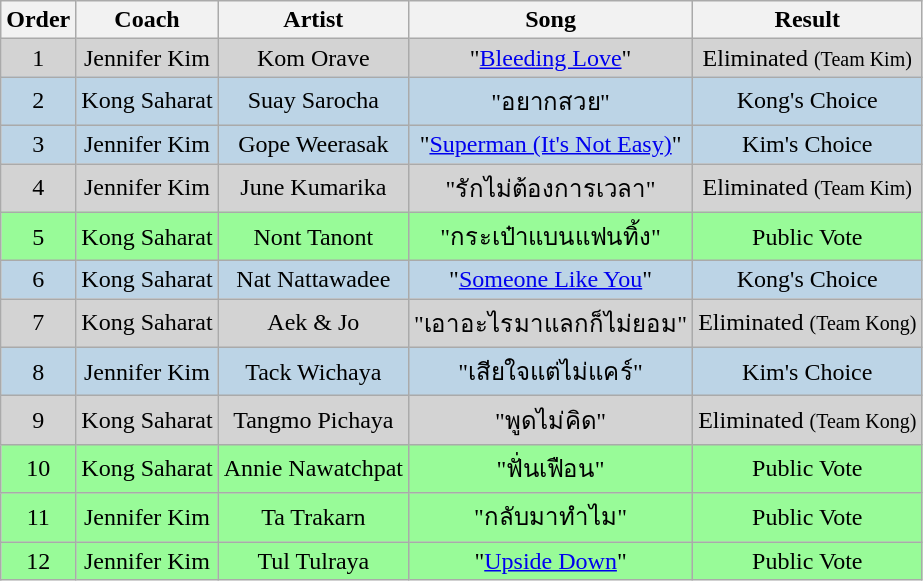<table class="wikitable sortable" style="text-align: center; width: auto;">
<tr>
<th>Order</th>
<th>Coach</th>
<th>Artist</th>
<th>Song</th>
<th>Result</th>
</tr>
<tr style="background:#D3D3D3;">
<td>1</td>
<td>Jennifer Kim</td>
<td>Kom Orave</td>
<td>"<a href='#'>Bleeding Love</a>"</td>
<td>Eliminated <small>(Team Kim)</small></td>
</tr>
<tr style="background:#BCD4E6;">
<td>2</td>
<td>Kong Saharat</td>
<td>Suay Sarocha</td>
<td>"อยากสวย"</td>
<td>Kong's Choice</td>
</tr>
<tr style="background:#BCD4E6;">
<td>3</td>
<td>Jennifer Kim</td>
<td>Gope Weerasak</td>
<td>"<a href='#'>Superman (It's Not Easy)</a>"</td>
<td>Kim's Choice</td>
</tr>
<tr style="background:#D3D3D3;">
<td>4</td>
<td>Jennifer Kim</td>
<td>June Kumarika</td>
<td>"รักไม่ต้องการเวลา"</td>
<td>Eliminated <small>(Team Kim)</small></td>
</tr>
<tr style="background:palegreen;">
<td>5</td>
<td>Kong Saharat</td>
<td>Nont Tanont</td>
<td>"กระเป๋าแบนแฟนทิ้ง"</td>
<td>Public Vote</td>
</tr>
<tr style="background:#BCD4E6;">
<td>6</td>
<td>Kong Saharat</td>
<td>Nat Nattawadee</td>
<td>"<a href='#'>Someone Like You</a>"</td>
<td>Kong's Choice</td>
</tr>
<tr style="background:#D3D3D3;">
<td>7</td>
<td>Kong Saharat</td>
<td>Aek & Jo</td>
<td>"เอาอะไรมาแลกก็ไม่ยอม"</td>
<td>Eliminated <small>(Team Kong)</small></td>
</tr>
<tr style="background:#BCD4E6;">
<td>8</td>
<td>Jennifer Kim</td>
<td>Tack Wichaya</td>
<td>"เสียใจแต่ไม่แคร์"</td>
<td>Kim's Choice</td>
</tr>
<tr style="background:#D3D3D3;">
<td>9</td>
<td>Kong Saharat</td>
<td>Tangmo Pichaya</td>
<td>"พูดไม่คิด"</td>
<td>Eliminated <small>(Team Kong)</small></td>
</tr>
<tr style="background:palegreen;">
<td>10</td>
<td>Kong Saharat</td>
<td>Annie Nawatchpat</td>
<td>"ฟั่นเฟือน"</td>
<td>Public Vote</td>
</tr>
<tr style="background:palegreen;">
<td>11</td>
<td>Jennifer Kim</td>
<td>Ta Trakarn</td>
<td>"กลับมาทําไม"</td>
<td>Public Vote</td>
</tr>
<tr style="background:palegreen;">
<td>12</td>
<td>Jennifer Kim</td>
<td>Tul Tulraya</td>
<td>"<a href='#'>Upside Down</a>"</td>
<td>Public Vote</td>
</tr>
</table>
